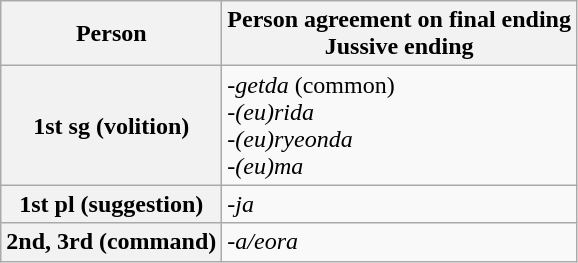<table class="wikitable">
<tr>
<th>Person</th>
<th>Person agreement on final ending<br>Jussive ending</th>
</tr>
<tr>
<th>1st sg (volition)</th>
<td><em>-getda</em>  (common)<br><em>-(eu)rida</em> <br><em>-(eu)ryeonda</em> <br><em>-(eu)ma</em> </td>
</tr>
<tr>
<th>1st pl (suggestion)</th>
<td><em>-ja</em> </td>
</tr>
<tr>
<th>2nd, 3rd (command)</th>
<td><em>-a/eora</em> </td>
</tr>
</table>
